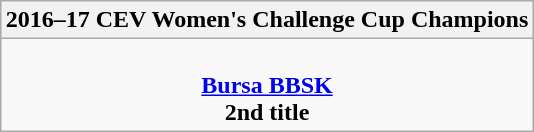<table class=wikitable style="text-align:center; margin:auto">
<tr>
<th>2016–17 CEV Women's Challenge Cup Champions</th>
</tr>
<tr>
<td><br> <strong><a href='#'>Bursa BBSK</a></strong><br> <strong>2nd title</strong></td>
</tr>
</table>
